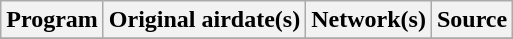<table class="wikitable plainrowheaders sortable" style="text-align:center">
<tr>
<th scope="col">Program</th>
<th scope="col">Original airdate(s)</th>
<th scope="col">Network(s)</th>
<th scope="col" class="unsortable">Source</th>
</tr>
<tr>
</tr>
</table>
